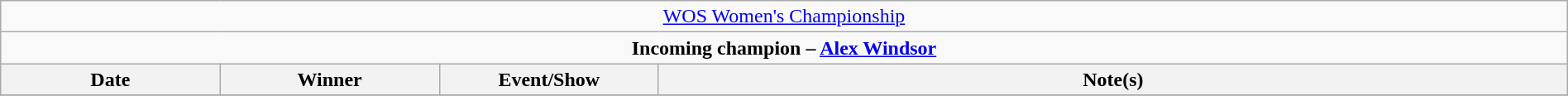<table class="wikitable" style="text-align:center; width:100%;">
<tr>
<td colspan="4" style="text-align: center;"><a href='#'>WOS Women's Championship</a></td>
</tr>
<tr>
<td colspan="4" style="text-align: center;"><strong>Incoming champion – <a href='#'>Alex Windsor</a></strong></td>
</tr>
<tr>
<th width="14%">Date</th>
<th width="14%">Winner</th>
<th width="14%">Event/Show</th>
<th width="58%">Note(s)</th>
</tr>
<tr>
</tr>
</table>
